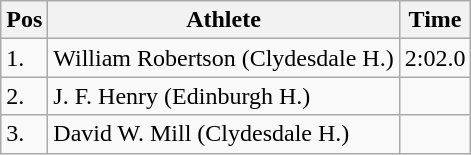<table class="wikitable">
<tr>
<th>Pos</th>
<th>Athlete</th>
<th>Time</th>
</tr>
<tr>
<td>1.</td>
<td>William Robertson (Clydesdale H.)</td>
<td>2:02.0</td>
</tr>
<tr>
<td>2.</td>
<td>J. F. Henry (Edinburgh H.)</td>
<td></td>
</tr>
<tr>
<td>3.</td>
<td>David W. Mill (Clydesdale H.)</td>
<td></td>
</tr>
</table>
